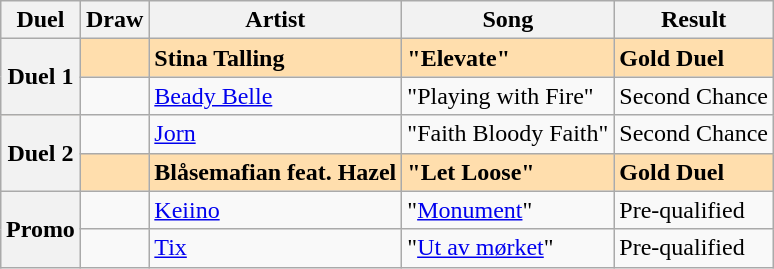<table class="sortable wikitable" style="margin: 1em auto 1em auto;">
<tr>
<th scope="col">Duel</th>
<th scope="col">Draw</th>
<th scope="col">Artist</th>
<th scope="col">Song</th>
<th scope="col">Result</th>
</tr>
<tr style="background: navajowhite; font-weight: bold;">
<th scope="row" rowspan="2">Duel 1</th>
<td></td>
<td>Stina Talling</td>
<td>"Elevate"</td>
<td>Gold Duel</td>
</tr>
<tr>
<td></td>
<td><a href='#'>Beady Belle</a></td>
<td>"Playing with Fire"</td>
<td>Second Chance</td>
</tr>
<tr>
<th scope="row" rowspan="2">Duel 2</th>
<td></td>
<td><a href='#'>Jorn</a></td>
<td>"Faith Bloody Faith"</td>
<td>Second Chance</td>
</tr>
<tr style="background: navajowhite; font-weight: bold;">
<td></td>
<td>Blåsemafian feat. Hazel</td>
<td>"Let Loose"</td>
<td>Gold Duel</td>
</tr>
<tr>
<th scope="row" rowspan="2">Promo</th>
<td></td>
<td><a href='#'>Keiino</a></td>
<td>"<a href='#'>Monument</a>"</td>
<td>Pre-qualified</td>
</tr>
<tr>
<td></td>
<td><a href='#'>Tix</a></td>
<td>"<a href='#'>Ut av mørket</a>"</td>
<td>Pre-qualified</td>
</tr>
</table>
